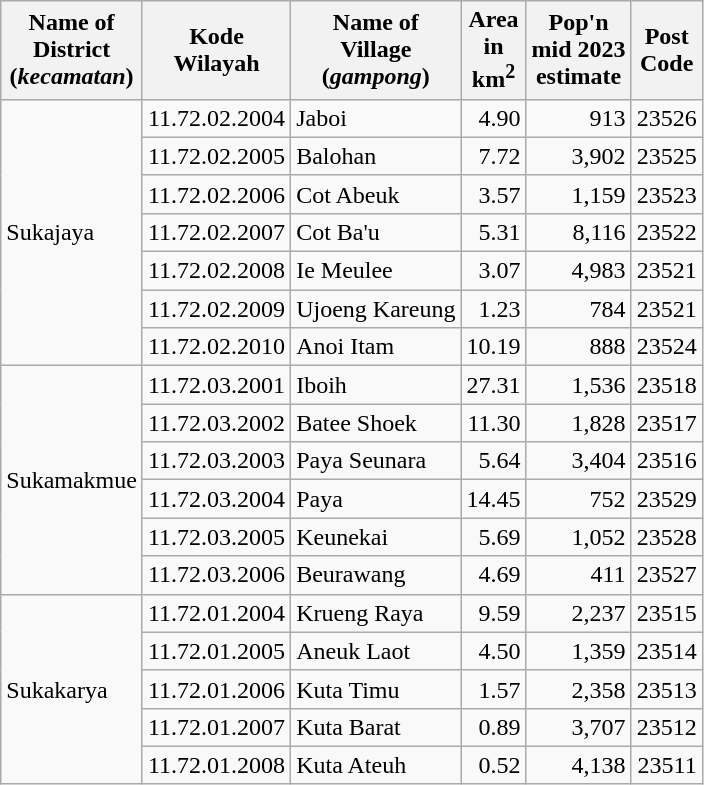<table class="wikitable">
<tr>
<th>Name of <br>District<br>(<em>kecamatan</em>)</th>
<th>Kode <br>Wilayah</th>
<th>Name of <br>Village<br>(<em>gampong</em>)</th>
<th>Area <br>in<br> km<sup>2</sup></th>
<th>Pop'n <br>mid 2023<br> estimate</th>
<th>Post<br>Code</th>
</tr>
<tr>
<td rowspan="7">Sukajaya</td>
<td>11.72.02.2004</td>
<td>Jaboi</td>
<td align="right">4.90</td>
<td align="right">913</td>
<td align="right">23526</td>
</tr>
<tr>
<td>11.72.02.2005</td>
<td>Balohan</td>
<td align="right">7.72</td>
<td align="right">3,902</td>
<td align="right">23525</td>
</tr>
<tr>
<td>11.72.02.2006</td>
<td>Cot Abeuk</td>
<td align="right">3.57</td>
<td align="right">1,159</td>
<td align="right">23523</td>
</tr>
<tr>
<td>11.72.02.2007</td>
<td>Cot Ba'u</td>
<td align="right">5.31</td>
<td align="right">8,116</td>
<td align="right">23522</td>
</tr>
<tr>
<td>11.72.02.2008</td>
<td>Ie Meulee</td>
<td align="right">3.07</td>
<td align="right">4,983</td>
<td align="right">23521</td>
</tr>
<tr>
<td>11.72.02.2009</td>
<td>Ujoeng Kareung</td>
<td align="right">1.23</td>
<td align="right">784</td>
<td align="right">23521</td>
</tr>
<tr>
<td>11.72.02.2010</td>
<td>Anoi Itam</td>
<td align="right">10.19</td>
<td align="right">888</td>
<td align="right">23524</td>
</tr>
<tr>
<td rowspan="6">Sukamakmue</td>
<td>11.72.03.2001</td>
<td>Iboih</td>
<td align="right">27.31</td>
<td align="right">1,536</td>
<td align="right">23518</td>
</tr>
<tr>
<td>11.72.03.2002</td>
<td>Batee Shoek</td>
<td align="right">11.30</td>
<td align="right">1,828</td>
<td align="right">23517</td>
</tr>
<tr>
<td>11.72.03.2003</td>
<td>Paya Seunara</td>
<td align="right">5.64</td>
<td align="right">3,404</td>
<td align="right">23516</td>
</tr>
<tr>
<td>11.72.03.2004</td>
<td>Paya</td>
<td align="right">14.45</td>
<td align="right">752</td>
<td align="right">23529</td>
</tr>
<tr>
<td>11.72.03.2005</td>
<td>Keunekai</td>
<td align="right">5.69</td>
<td align="right">1,052</td>
<td align="right">23528</td>
</tr>
<tr>
<td>11.72.03.2006</td>
<td>Beurawang</td>
<td align="right">4.69</td>
<td align="right">411</td>
<td align="right">23527</td>
</tr>
<tr>
<td rowspan="5">Sukakarya</td>
<td>11.72.01.2004</td>
<td>Krueng Raya</td>
<td align="right">9.59</td>
<td align="right">2,237</td>
<td align="right">23515</td>
</tr>
<tr>
<td>11.72.01.2005</td>
<td>Aneuk Laot</td>
<td align="right">4.50</td>
<td align="right">1,359</td>
<td align="right">23514</td>
</tr>
<tr>
<td>11.72.01.2006</td>
<td>Kuta Timu</td>
<td align="right">1.57</td>
<td align="right">2,358</td>
<td align="right">23513</td>
</tr>
<tr>
<td>11.72.01.2007</td>
<td>Kuta Barat</td>
<td align="right">0.89</td>
<td align="right">3,707</td>
<td align="right">23512</td>
</tr>
<tr>
<td>11.72.01.2008</td>
<td>Kuta Ateuh</td>
<td align="right">0.52</td>
<td align="right">4,138</td>
<td align="right">23511</td>
</tr>
</table>
